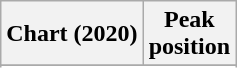<table class="wikitable sortable plainrowheaders" style="text-align:center">
<tr>
<th scope="col">Chart (2020)</th>
<th scope="col">Peak<br>position</th>
</tr>
<tr>
</tr>
<tr>
</tr>
<tr>
</tr>
</table>
